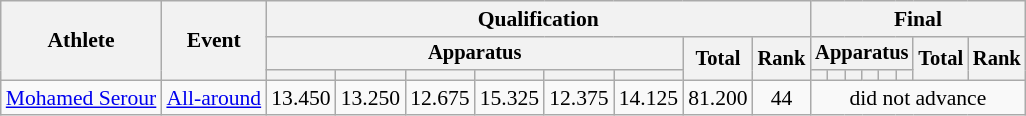<table class="wikitable" style="font-size:90%">
<tr>
<th rowspan=3>Athlete</th>
<th rowspan=3>Event</th>
<th colspan =8>Qualification</th>
<th colspan =8>Final</th>
</tr>
<tr style="font-size:95%">
<th colspan=6>Apparatus</th>
<th rowspan=2>Total</th>
<th rowspan=2>Rank</th>
<th colspan=6>Apparatus</th>
<th rowspan=2>Total</th>
<th rowspan=2>Rank</th>
</tr>
<tr style="font-size:95%">
<th></th>
<th></th>
<th></th>
<th></th>
<th></th>
<th></th>
<th></th>
<th></th>
<th></th>
<th></th>
<th></th>
<th></th>
</tr>
<tr align=center>
<td align=left><a href='#'>Mohamed Serour</a></td>
<td align=left><a href='#'>All-around</a></td>
<td>13.450</td>
<td>13.250</td>
<td>12.675</td>
<td>15.325</td>
<td>12.375</td>
<td>14.125</td>
<td>81.200</td>
<td>44</td>
<td colspan=8>did not advance</td>
</tr>
</table>
